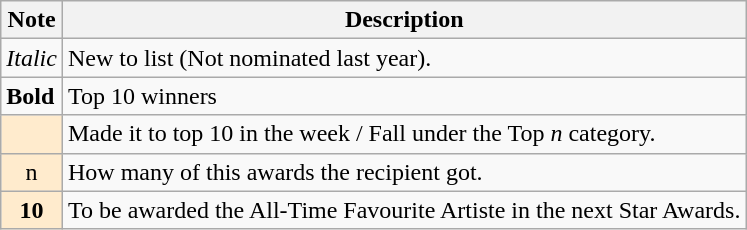<table class="wikitable">
<tr>
<th>Note</th>
<th>Description</th>
</tr>
<tr>
<td><em>Italic</em></td>
<td>New to list (Not nominated last year).</td>
</tr>
<tr>
<td><strong>Bold</strong></td>
<td>Top 10 winners</td>
</tr>
<tr>
<td bgcolor="#FFEBCD"></td>
<td>Made it to top 10 in the week / Fall under the Top <em>n</em> category.</td>
</tr>
<tr>
<td bgcolor="#FFEBCD" align="center">n</td>
<td>How many of this awards the recipient got.</td>
</tr>
<tr>
<td bgcolor="#FFEBCD" align="center"><strong>10</strong></td>
<td>To be awarded the All-Time Favourite Artiste in the next Star Awards.</td>
</tr>
</table>
